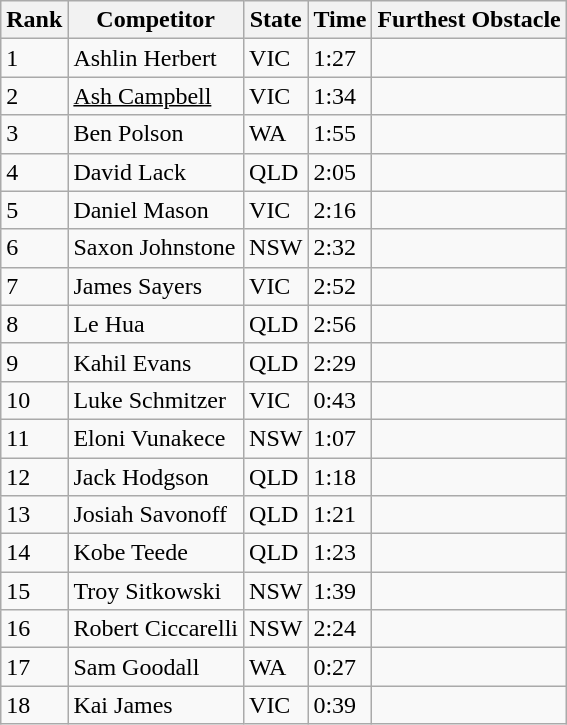<table class="wikitable sortable mw-collapsible">
<tr>
<th>Rank</th>
<th>Competitor</th>
<th>State</th>
<th>Time</th>
<th>Furthest Obstacle</th>
</tr>
<tr>
<td>1</td>
<td>Ashlin Herbert</td>
<td>VIC</td>
<td>1:27</td>
<td></td>
</tr>
<tr>
<td>2</td>
<td><u>Ash Campbell</u></td>
<td>VIC</td>
<td>1:34</td>
<td></td>
</tr>
<tr>
<td>3</td>
<td>Ben Polson</td>
<td>WA</td>
<td>1:55</td>
<td></td>
</tr>
<tr>
<td>4</td>
<td>David Lack</td>
<td>QLD</td>
<td>2:05</td>
<td></td>
</tr>
<tr>
<td>5</td>
<td>Daniel Mason</td>
<td>VIC</td>
<td>2:16</td>
<td></td>
</tr>
<tr>
<td>6</td>
<td>Saxon Johnstone</td>
<td>NSW</td>
<td>2:32</td>
<td></td>
</tr>
<tr>
<td>7</td>
<td>James Sayers</td>
<td>VIC</td>
<td>2:52</td>
<td></td>
</tr>
<tr>
<td>8</td>
<td>Le Hua</td>
<td>QLD</td>
<td>2:56</td>
<td></td>
</tr>
<tr>
<td>9</td>
<td>Kahil Evans</td>
<td>QLD</td>
<td>2:29</td>
<td></td>
</tr>
<tr>
<td>10</td>
<td>Luke Schmitzer</td>
<td>VIC</td>
<td>0:43</td>
<td></td>
</tr>
<tr>
<td>11</td>
<td>Eloni Vunakece</td>
<td>NSW</td>
<td>1:07</td>
<td></td>
</tr>
<tr>
<td>12</td>
<td>Jack Hodgson</td>
<td>QLD</td>
<td>1:18</td>
<td></td>
</tr>
<tr>
<td>13</td>
<td>Josiah Savonoff</td>
<td>QLD</td>
<td>1:21</td>
<td></td>
</tr>
<tr>
<td>14</td>
<td>Kobe Teede</td>
<td>QLD</td>
<td>1:23</td>
<td></td>
</tr>
<tr>
<td>15</td>
<td>Troy Sitkowski</td>
<td>NSW</td>
<td>1:39</td>
<td></td>
</tr>
<tr>
<td>16</td>
<td>Robert Ciccarelli</td>
<td>NSW</td>
<td>2:24</td>
<td></td>
</tr>
<tr>
<td>17</td>
<td>Sam Goodall</td>
<td>WA</td>
<td>0:27</td>
<td></td>
</tr>
<tr>
<td>18</td>
<td>Kai James</td>
<td>VIC</td>
<td>0:39</td>
<td></td>
</tr>
</table>
